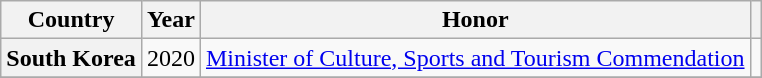<table class="wikitable plainrowheaders sortable" style="margin-right: 0;">
<tr>
<th scope="col">Country</th>
<th scope="col">Year</th>
<th scope="col">Honor</th>
<th scope="col" class="unsortable"></th>
</tr>
<tr>
<th scope="row">South Korea</th>
<td style="text-align:center">2020</td>
<td><a href='#'>Minister of Culture, Sports and Tourism Commendation</a></td>
<td style="text-align:center;"></td>
</tr>
<tr>
</tr>
</table>
